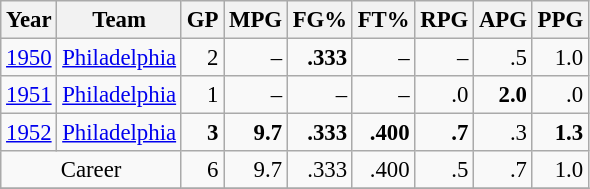<table class="wikitable sortable" style="font-size:95%; text-align:right;">
<tr>
<th>Year</th>
<th>Team</th>
<th>GP</th>
<th>MPG</th>
<th>FG%</th>
<th>FT%</th>
<th>RPG</th>
<th>APG</th>
<th>PPG</th>
</tr>
<tr>
<td style="text-align:left;"><a href='#'>1950</a></td>
<td style="text-align:left;"><a href='#'>Philadelphia</a></td>
<td>2</td>
<td>–</td>
<td><strong>.333</strong></td>
<td>–</td>
<td>–</td>
<td>.5</td>
<td>1.0</td>
</tr>
<tr>
<td style="text-align:left;"><a href='#'>1951</a></td>
<td style="text-align:left;"><a href='#'>Philadelphia</a></td>
<td>1</td>
<td>–</td>
<td>–</td>
<td>–</td>
<td>.0</td>
<td><strong>2.0</strong></td>
<td>.0</td>
</tr>
<tr>
<td style="text-align:left;"><a href='#'>1952</a></td>
<td style="text-align:left;"><a href='#'>Philadelphia</a></td>
<td><strong>3</strong></td>
<td><strong>9.7</strong></td>
<td><strong>.333</strong></td>
<td><strong>.400</strong></td>
<td><strong>.7</strong></td>
<td>.3</td>
<td><strong>1.3</strong></td>
</tr>
<tr class="sortbottom">
<td style="text-align:center;" colspan="2">Career</td>
<td>6</td>
<td>9.7</td>
<td>.333</td>
<td>.400</td>
<td>.5</td>
<td>.7</td>
<td>1.0</td>
</tr>
<tr>
</tr>
</table>
